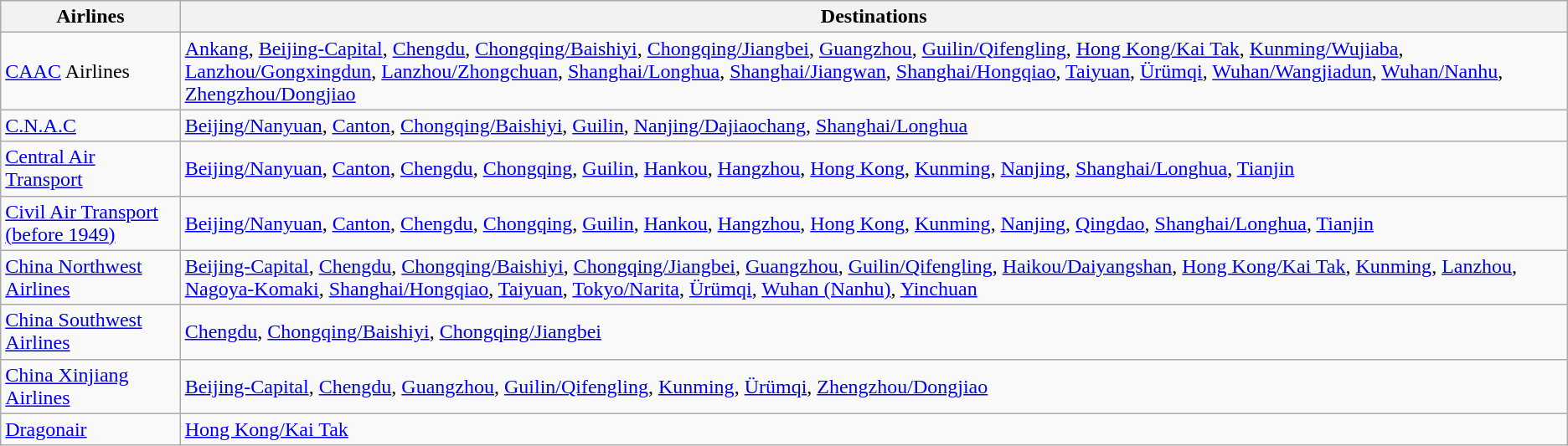<table class="wikitable">
<tr>
<th>Airlines</th>
<th>Destinations</th>
</tr>
<tr>
<td><a href='#'>CAAC</a> Airlines</td>
<td><a href='#'>Ankang</a>, <a href='#'>Beijing-Capital</a>, <a href='#'>Chengdu</a>, <a href='#'>Chongqing/Baishiyi</a>, <a href='#'>Chongqing/Jiangbei</a>, <a href='#'>Guangzhou</a>, <a href='#'>Guilin/Qifengling</a>, <a href='#'>Hong Kong/Kai Tak</a>,  <a href='#'>Kunming/Wujiaba</a>, <a href='#'>Lanzhou/Gongxingdun</a>, <a href='#'>Lanzhou/Zhongchuan</a>, <a href='#'>Shanghai/Longhua</a>, <a href='#'>Shanghai/Jiangwan</a>, <a href='#'>Shanghai/Hongqiao</a>, <a href='#'>Taiyuan</a>, <a href='#'>Ürümqi</a>,  <a href='#'>Wuhan/Wangjiadun</a>, <a href='#'>Wuhan/Nanhu</a>, <a href='#'>Zhengzhou/Dongjiao</a></td>
</tr>
<tr>
<td><a href='#'>C.N.A.C</a></td>
<td><a href='#'>Beijing/Nanyuan</a>, <a href='#'>Canton</a>, <a href='#'>Chongqing/Baishiyi</a>, <a href='#'>Guilin</a>, <a href='#'>Nanjing/Dajiaochang</a>, <a href='#'>Shanghai/Longhua</a></td>
</tr>
<tr>
<td><a href='#'>Central Air Transport</a></td>
<td><a href='#'>Beijing/Nanyuan</a>, <a href='#'>Canton</a>, <a href='#'>Chengdu</a>, <a href='#'>Chongqing</a>, <a href='#'>Guilin</a>, <a href='#'>Hankou</a>, <a href='#'>Hangzhou</a>,  <a href='#'>Hong Kong</a>, <a href='#'>Kunming</a>, <a href='#'>Nanjing</a>, <a href='#'>Shanghai/Longhua</a>, <a href='#'>Tianjin</a></td>
</tr>
<tr>
<td><a href='#'>Civil Air Transport (before 1949)</a></td>
<td><a href='#'>Beijing/Nanyuan</a>, <a href='#'>Canton</a>, <a href='#'>Chengdu</a>, <a href='#'>Chongqing</a>, <a href='#'>Guilin</a>, <a href='#'>Hankou</a>, <a href='#'>Hangzhou</a>,  <a href='#'>Hong Kong</a>, <a href='#'>Kunming</a>, <a href='#'>Nanjing</a>, <a href='#'>Qingdao</a>, <a href='#'>Shanghai/Longhua</a>, <a href='#'>Tianjin</a></td>
</tr>
<tr>
<td><a href='#'>China Northwest Airlines</a></td>
<td><a href='#'>Beijing-Capital</a>, <a href='#'>Chengdu</a>, <a href='#'>Chongqing/Baishiyi</a>, <a href='#'>Chongqing/Jiangbei</a>, <a href='#'>Guangzhou</a>, <a href='#'>Guilin/Qifengling</a>, <a href='#'>Haikou/Daiyangshan</a>, <a href='#'>Hong Kong/Kai Tak</a>, <a href='#'>Kunming</a>, <a href='#'>Lanzhou</a>, <a href='#'>Nagoya-Komaki</a>, <a href='#'>Shanghai/Hongqiao</a>, <a href='#'>Taiyuan</a>, <a href='#'>Tokyo/Narita</a>, <a href='#'>Ürümqi</a>, <a href='#'>Wuhan (Nanhu)</a>,  <a href='#'>Yinchuan</a></td>
</tr>
<tr>
<td><a href='#'>China Southwest Airlines</a></td>
<td><a href='#'>Chengdu</a>, <a href='#'>Chongqing/Baishiyi</a>, <a href='#'>Chongqing/Jiangbei</a></td>
</tr>
<tr>
<td><a href='#'>China Xinjiang Airlines</a></td>
<td><a href='#'>Beijing-Capital</a>, <a href='#'>Chengdu</a>, <a href='#'>Guangzhou</a>, <a href='#'>Guilin/Qifengling</a>, <a href='#'>Kunming</a>, <a href='#'>Ürümqi</a>, <a href='#'>Zhengzhou/Dongjiao</a></td>
</tr>
<tr>
<td><a href='#'>Dragonair</a></td>
<td><a href='#'>Hong Kong/Kai Tak</a></td>
</tr>
</table>
